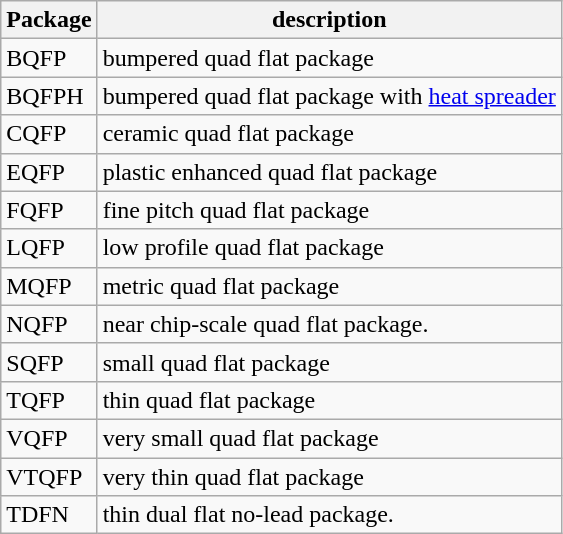<table class=wikitable>
<tr>
<th>Package</th>
<th>description</th>
</tr>
<tr>
<td>BQFP</td>
<td>bumpered quad flat package</td>
</tr>
<tr>
<td>BQFPH</td>
<td>bumpered quad flat package with <a href='#'>heat spreader</a></td>
</tr>
<tr>
<td>CQFP</td>
<td>ceramic quad flat package</td>
</tr>
<tr>
<td>EQFP</td>
<td>plastic enhanced quad flat package</td>
</tr>
<tr>
<td>FQFP</td>
<td>fine pitch quad flat package</td>
</tr>
<tr>
<td>LQFP</td>
<td>low profile quad flat package</td>
</tr>
<tr>
<td>MQFP</td>
<td>metric quad flat package</td>
</tr>
<tr>
<td>NQFP</td>
<td>near chip-scale quad flat package.</td>
</tr>
<tr>
<td>SQFP</td>
<td>small quad flat package</td>
</tr>
<tr>
<td>TQFP</td>
<td>thin quad flat package</td>
</tr>
<tr>
<td>VQFP</td>
<td>very small quad flat package</td>
</tr>
<tr>
<td>VTQFP</td>
<td>very thin quad flat package</td>
</tr>
<tr>
<td>TDFN</td>
<td>thin dual flat no-lead package.</td>
</tr>
</table>
